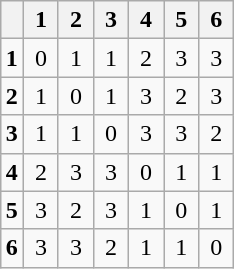<table class="wikitable" style="margin:1em auto;">
<tr>
<th> </th>
<th>1</th>
<th>2</th>
<th>3</th>
<th>4</th>
<th>5</th>
<th>6</th>
</tr>
<tr>
<td><strong>1</strong></td>
<td><span>  0 </span></td>
<td><span>  1  </span></td>
<td><span>   1  </span></td>
<td><span>  2  </span></td>
<td><span>  3 </span></td>
<td><span>  3 </span></td>
</tr>
<tr>
<td><strong>2</strong></td>
<td><span>   1  </span></td>
<td><span>  0  </span></td>
<td><span>   1  </span></td>
<td><span>  3 </span></td>
<td><span>  2 </span></td>
<td><span>  3 </span></td>
</tr>
<tr>
<td><strong>3</strong></td>
<td><span>   1  </span></td>
<td><span>   1  </span></td>
<td><span>  0 </span></td>
<td><span>  3 </span></td>
<td><span>  3 </span></td>
<td><span>  2 </span></td>
</tr>
<tr>
<td><strong>4</strong></td>
<td><span>  2 </span></td>
<td><span>  3 </span></td>
<td><span>  3 </span></td>
<td><span>  0 </span></td>
<td><span>   1  </span></td>
<td><span>   1  </span></td>
</tr>
<tr>
<td><strong>5</strong></td>
<td><span>  3 </span></td>
<td><span>  2 </span></td>
<td><span>  3 </span></td>
<td><span>   1  </span></td>
<td><span> 0 </span></td>
<td><span>   1  </span></td>
</tr>
<tr>
<td><strong>6</strong></td>
<td><span>  3  </span></td>
<td><span>  3 </span></td>
<td><span>  2 </span></td>
<td><span>  1  </span></td>
<td><span>  1  </span></td>
<td><span> 0 </span></td>
</tr>
</table>
